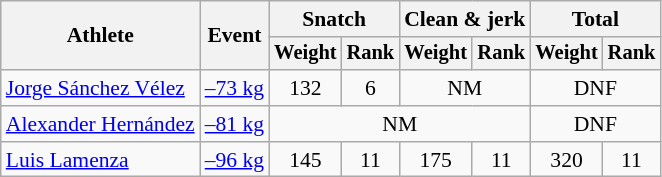<table class=wikitable style=font-size:90%;text-align:center>
<tr>
<th rowspan=2>Athlete</th>
<th rowspan=2>Event</th>
<th colspan=2>Snatch</th>
<th colspan=2>Clean & jerk</th>
<th colspan=2>Total</th>
</tr>
<tr style=font-size:95%>
<th>Weight</th>
<th>Rank</th>
<th>Weight</th>
<th>Rank</th>
<th>Weight</th>
<th>Rank</th>
</tr>
<tr align=center>
<td align=left><a href='#'>Jorge Sánchez Vélez</a></td>
<td align=left><a href='#'>–73 kg</a></td>
<td>132</td>
<td>6</td>
<td colspan=2>NM</td>
<td colspan=2>DNF</td>
</tr>
<tr align=center>
<td align=left><a href='#'>Alexander Hernández</a></td>
<td align=left><a href='#'>–81 kg</a></td>
<td colspan=4>NM</td>
<td colspan=2>DNF</td>
</tr>
<tr align=center>
<td align=left><a href='#'>Luis Lamenza</a></td>
<td align=left rowspan=2><a href='#'>–96 kg</a></td>
<td>145</td>
<td>11</td>
<td>175</td>
<td>11</td>
<td>320</td>
<td>11</td>
</tr>
</table>
